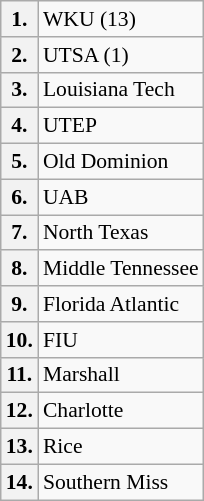<table class="wikitable" style="white-space:nowrap; font-size:90%;">
<tr>
<th>1.</th>
<td>WKU (13)</td>
</tr>
<tr>
<th>2.</th>
<td>UTSA (1)</td>
</tr>
<tr>
<th>3.</th>
<td>Louisiana Tech</td>
</tr>
<tr>
<th>4.</th>
<td>UTEP</td>
</tr>
<tr>
<th>5.</th>
<td>Old Dominion</td>
</tr>
<tr>
<th>6.</th>
<td>UAB</td>
</tr>
<tr>
<th>7.</th>
<td>North Texas</td>
</tr>
<tr>
<th>8.</th>
<td>Middle Tennessee</td>
</tr>
<tr>
<th>9.</th>
<td>Florida Atlantic</td>
</tr>
<tr>
<th>10.</th>
<td>FIU</td>
</tr>
<tr>
<th>11.</th>
<td>Marshall</td>
</tr>
<tr>
<th>12.</th>
<td>Charlotte</td>
</tr>
<tr>
<th>13.</th>
<td>Rice</td>
</tr>
<tr>
<th>14.</th>
<td>Southern Miss</td>
</tr>
</table>
